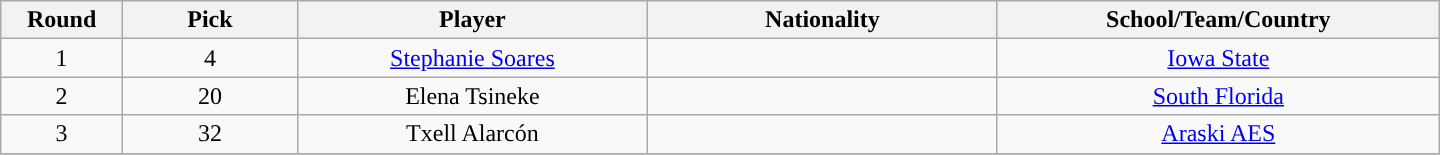<table class="wikitable" style="text-align:center; width:60em">
<tr>
<th width="2%">Round</th>
<th width="5%">Pick</th>
<th width="10%">Player</th>
<th width="10%">Nationality</th>
<th width="10%">School/Team/Country</th>
</tr>
<tr>
<td>1</td>
<td>4</td>
<td><a href='#'>Stephanie Soares</a></td>
<td></td>
<td><a href='#'>Iowa State</a></td>
</tr>
<tr>
<td>2</td>
<td>20</td>
<td>Elena Tsineke</td>
<td></td>
<td><a href='#'>South Florida</a></td>
</tr>
<tr>
<td>3</td>
<td>32</td>
<td>Txell Alarcón</td>
<td></td>
<td><a href='#'>Araski AES</a></td>
</tr>
<tr>
</tr>
</table>
